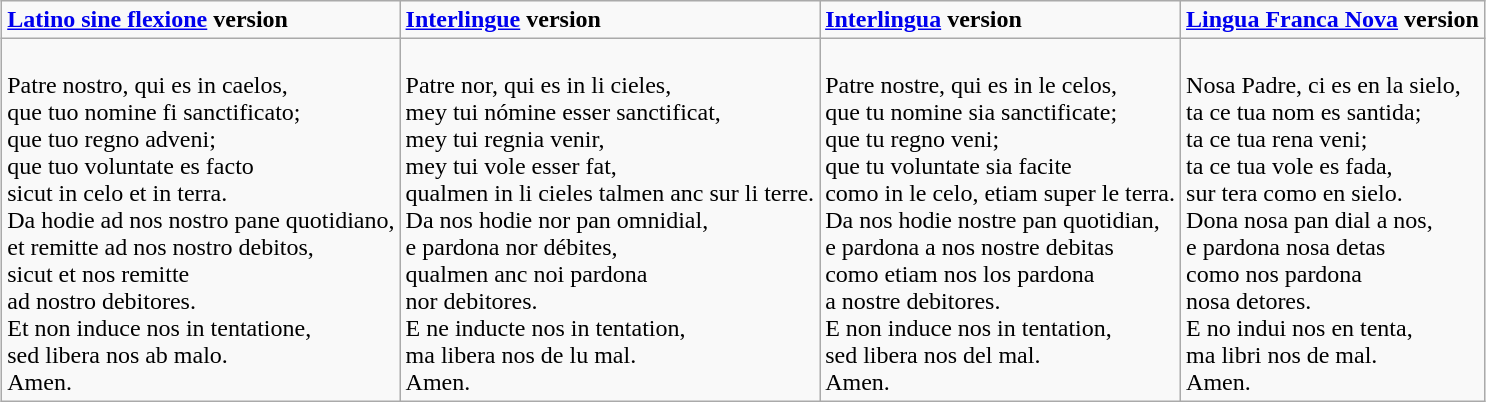<table class="wikitable" style="margin:1em auto;">
<tr>
<td><strong><a href='#'>Latino sine flexione</a> version</strong></td>
<td><strong><a href='#'>Interlingue</a> version</strong></td>
<td><strong><a href='#'>Interlingua</a> version</strong></td>
<td><strong><a href='#'>Lingua Franca Nova</a> version</strong></td>
</tr>
<tr>
<td><br>Patre nostro, qui es in caelos,<br>
que tuo nomine fi sanctificato;<br>
que tuo regno adveni;<br>
que tuo voluntate es facto<br>
sicut in celo et in terra.<br>
Da hodie ad nos nostro pane quotidiano,<br>
et remitte ad nos nostro debitos,<br>
sicut et nos remitte <br>
ad nostro debitores.<br>
Et non induce nos in tentatione,<br>
sed libera nos ab malo.<br>
Amen.</td>
<td><br>Patre nor, qui es in li cieles,<br>
mey tui nómine esser sanctificat,<br>
mey tui regnia venir,<br>
mey tui vole esser fat,<br>
qualmen in li cieles talmen anc sur li terre.<br>
Da nos hodie nor pan omnidial,<br>
e pardona nor débites,<br>
qualmen anc noi pardona <br>
nor debitores.<br>
E ne inducte nos in tentation,<br>
ma libera nos de lu mal.<br>
Amen.</td>
<td><br>Patre nostre, qui es in le celos,<br>
que tu nomine sia sanctificate;<br>
que tu regno veni;<br>
que tu voluntate sia facite<br>
como in le celo, etiam super le terra.<br>
Da nos hodie nostre pan quotidian,<br>
e pardona a nos nostre debitas<br>
como etiam nos los pardona <br>
a nostre debitores.<br>
E non induce nos in tentation,<br>
sed libera nos del mal.<br>
Amen.</td>
<td><br>Nosa Padre, ci es en la sielo,<br>
ta ce tua nom es santida;<br>
ta ce tua rena veni;<br>
ta ce tua vole es fada,<br>
sur tera como en sielo.<br>
Dona nosa pan dial a nos,<br>
e pardona nosa detas<br>
como nos pardona <br>
nosa detores.<br>
E no indui nos en tenta,<br>
ma libri nos de mal.<br>
Amen.</td>
</tr>
</table>
